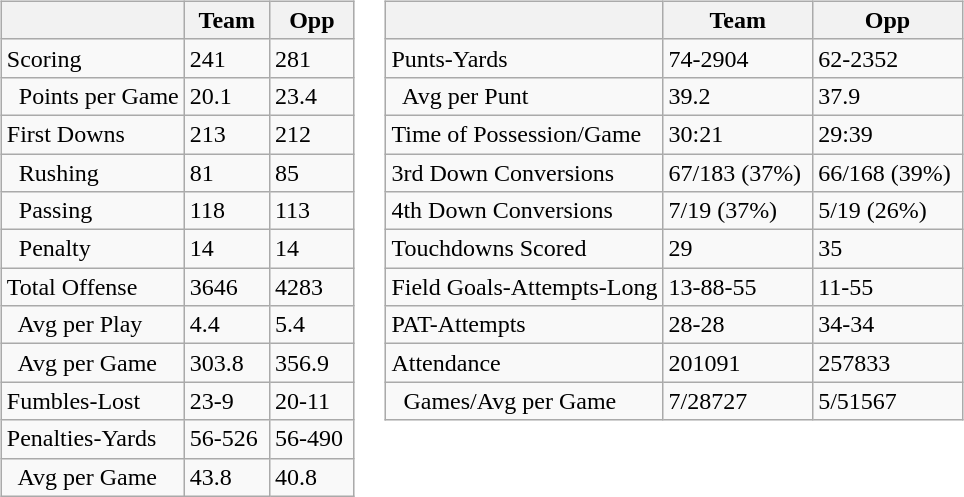<table>
<tr>
<td valign="top"><br><table class="wikitable" style="white-space:nowrap;">
<tr>
<th></th>
<th>Team</th>
<th>Opp</th>
</tr>
<tr>
<td>Scoring</td>
<td>241 </td>
<td>281 </td>
</tr>
<tr>
<td>  Points per Game</td>
<td>20.1 </td>
<td>23.4 </td>
</tr>
<tr>
<td>First Downs</td>
<td>213 </td>
<td>212 </td>
</tr>
<tr>
<td>  Rushing</td>
<td>81 </td>
<td>85 </td>
</tr>
<tr>
<td>  Passing</td>
<td>118 </td>
<td>113 </td>
</tr>
<tr>
<td>  Penalty</td>
<td>14 </td>
<td>14 </td>
</tr>
<tr>
<td>Total Offense</td>
<td>3646 </td>
<td>4283 </td>
</tr>
<tr>
<td>  Avg per Play</td>
<td>4.4 </td>
<td>5.4 </td>
</tr>
<tr>
<td>  Avg per Game</td>
<td>303.8 </td>
<td>356.9 </td>
</tr>
<tr>
<td>Fumbles-Lost</td>
<td>23-9 </td>
<td>20-11 </td>
</tr>
<tr>
<td>Penalties-Yards</td>
<td>56-526 </td>
<td>56-490 </td>
</tr>
<tr>
<td>  Avg per Game</td>
<td>43.8 </td>
<td>40.8 </td>
</tr>
</table>
</td>
<td valign="top"><br><table class="wikitable" style="white-space:nowrap;">
<tr>
<th></th>
<th>Team</th>
<th>Opp</th>
</tr>
<tr>
<td>Punts-Yards</td>
<td>74-2904 </td>
<td>62-2352 </td>
</tr>
<tr>
<td>  Avg per Punt</td>
<td>39.2 </td>
<td>37.9 </td>
</tr>
<tr>
<td>Time of Possession/Game</td>
<td>30:21 </td>
<td>29:39 </td>
</tr>
<tr>
<td>3rd Down Conversions</td>
<td>67/183 (37%) </td>
<td>66/168 (39%) </td>
</tr>
<tr>
<td>4th Down Conversions</td>
<td>7/19 (37%) </td>
<td>5/19 (26%) </td>
</tr>
<tr>
<td>Touchdowns Scored</td>
<td>29 </td>
<td>35 </td>
</tr>
<tr>
<td>Field Goals-Attempts-Long</td>
<td>13-88-55 </td>
<td>11-55 </td>
</tr>
<tr>
<td>PAT-Attempts</td>
<td>28-28 </td>
<td>34-34 </td>
</tr>
<tr>
<td>Attendance</td>
<td>201091 </td>
<td>257833 </td>
</tr>
<tr>
<td>  Games/Avg per Game</td>
<td>7/28727 </td>
<td>5/51567 </td>
</tr>
</table>
</td>
</tr>
</table>
